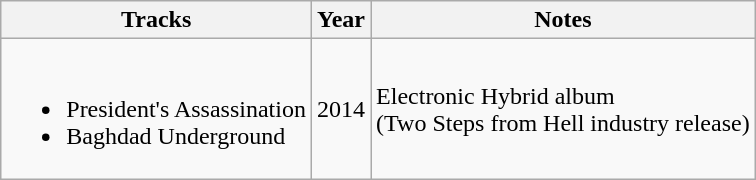<table class="wikitable sortable">
<tr>
<th>Tracks</th>
<th>Year</th>
<th>Notes</th>
</tr>
<tr>
<td><br><ul><li>President's Assassination</li><li>Baghdad Underground</li></ul></td>
<td>2014</td>
<td>Electronic Hybrid album<br>(Two Steps from Hell industry release)</td>
</tr>
</table>
